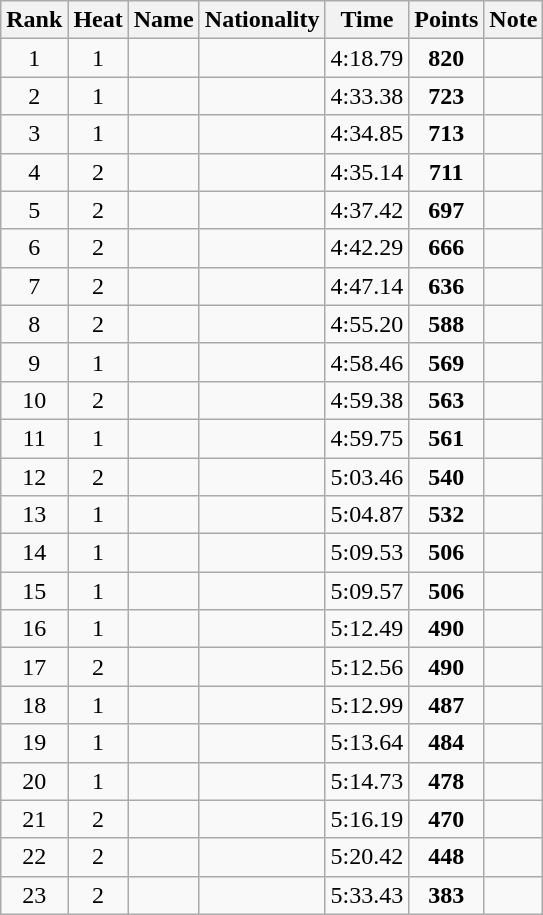<table class="wikitable sortable" style="text-align:center">
<tr>
<th>Rank</th>
<th>Heat</th>
<th>Name</th>
<th>Nationality</th>
<th>Time</th>
<th>Points</th>
<th>Note</th>
</tr>
<tr>
<td>1</td>
<td>1</td>
<td align=left></td>
<td align=left></td>
<td>4:18.79</td>
<td><strong>820</strong></td>
<td></td>
</tr>
<tr>
<td>2</td>
<td>1</td>
<td align=left></td>
<td align=left></td>
<td>4:33.38</td>
<td><strong>723</strong></td>
<td></td>
</tr>
<tr>
<td>3</td>
<td>1</td>
<td align=left></td>
<td align=left></td>
<td>4:34.85</td>
<td><strong>713</strong></td>
<td></td>
</tr>
<tr>
<td>4</td>
<td>2</td>
<td align=left></td>
<td align=left></td>
<td>4:35.14</td>
<td><strong>711</strong></td>
<td></td>
</tr>
<tr>
<td>5</td>
<td>2</td>
<td align=left></td>
<td align=left></td>
<td>4:37.42</td>
<td><strong>697</strong></td>
<td></td>
</tr>
<tr>
<td>6</td>
<td>2</td>
<td align=left></td>
<td align=left></td>
<td>4:42.29</td>
<td><strong>666</strong></td>
<td></td>
</tr>
<tr>
<td>7</td>
<td>2</td>
<td align=left></td>
<td align=left></td>
<td>4:47.14</td>
<td><strong>636</strong></td>
<td></td>
</tr>
<tr>
<td>8</td>
<td>2</td>
<td align=left></td>
<td align=left></td>
<td>4:55.20</td>
<td><strong>588</strong></td>
<td></td>
</tr>
<tr>
<td>9</td>
<td>1</td>
<td align=left></td>
<td align=left></td>
<td>4:58.46</td>
<td><strong>569</strong></td>
<td></td>
</tr>
<tr>
<td>10</td>
<td>2</td>
<td align=left></td>
<td align=left></td>
<td>4:59.38</td>
<td><strong>563</strong></td>
<td></td>
</tr>
<tr>
<td>11</td>
<td>1</td>
<td align=left></td>
<td align=left></td>
<td>4:59.75</td>
<td><strong>561</strong></td>
<td></td>
</tr>
<tr>
<td>12</td>
<td>2</td>
<td align=left></td>
<td align=left></td>
<td>5:03.46</td>
<td><strong>540</strong></td>
<td></td>
</tr>
<tr>
<td>13</td>
<td>1</td>
<td align=left></td>
<td align=left></td>
<td>5:04.87</td>
<td><strong>532</strong></td>
<td></td>
</tr>
<tr>
<td>14</td>
<td>1</td>
<td align=left></td>
<td align=left></td>
<td>5:09.53</td>
<td><strong>506</strong></td>
<td></td>
</tr>
<tr>
<td>15</td>
<td>1</td>
<td align=left></td>
<td align=left></td>
<td>5:09.57</td>
<td><strong>506</strong></td>
<td></td>
</tr>
<tr>
<td>16</td>
<td>1</td>
<td align=left></td>
<td align=left></td>
<td>5:12.49</td>
<td><strong>490</strong></td>
<td></td>
</tr>
<tr>
<td>17</td>
<td>2</td>
<td align=left></td>
<td align=left></td>
<td>5:12.56</td>
<td><strong>490</strong></td>
<td></td>
</tr>
<tr>
<td>18</td>
<td>1</td>
<td align=left></td>
<td align=left></td>
<td>5:12.99</td>
<td><strong>487</strong></td>
<td></td>
</tr>
<tr>
<td>19</td>
<td>1</td>
<td align=left></td>
<td align=left></td>
<td>5:13.64</td>
<td><strong>484</strong></td>
<td></td>
</tr>
<tr>
<td>20</td>
<td>1</td>
<td align=left></td>
<td align=left></td>
<td>5:14.73</td>
<td><strong>478</strong></td>
<td></td>
</tr>
<tr>
<td>21</td>
<td>2</td>
<td align=left></td>
<td align=left></td>
<td>5:16.19</td>
<td><strong>470</strong></td>
<td></td>
</tr>
<tr>
<td>22</td>
<td>2</td>
<td align=left></td>
<td align=left></td>
<td>5:20.42</td>
<td><strong>448</strong></td>
<td></td>
</tr>
<tr>
<td>23</td>
<td>2</td>
<td align=left></td>
<td align=left></td>
<td>5:33.43</td>
<td><strong>383</strong></td>
<td></td>
</tr>
</table>
